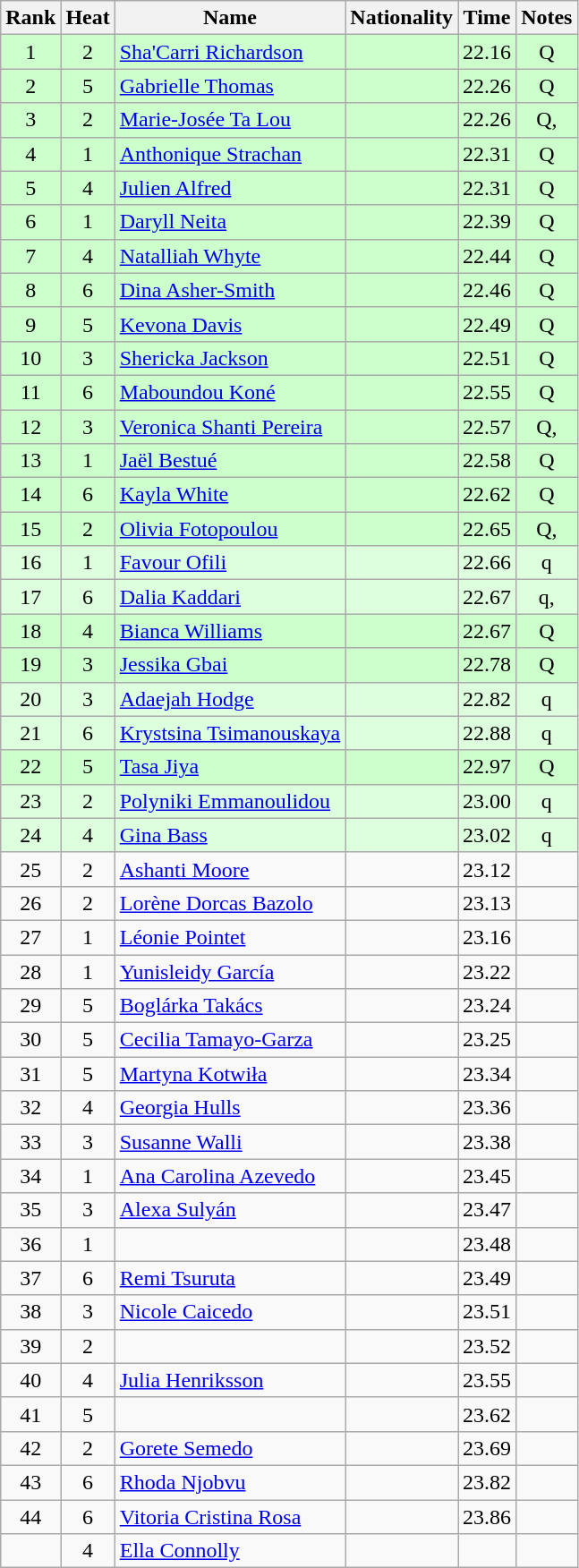<table class="wikitable sortable" style="text-align:center">
<tr>
<th>Rank</th>
<th>Heat</th>
<th>Name</th>
<th>Nationality</th>
<th>Time</th>
<th>Notes</th>
</tr>
<tr bgcolor=ccffcc>
<td>1</td>
<td>2</td>
<td align="left"><a href='#'>Sha'Carri Richardson</a></td>
<td align="left"></td>
<td>22.16</td>
<td>Q</td>
</tr>
<tr bgcolor=ccffcc>
<td>2</td>
<td>5</td>
<td align="left"><a href='#'>Gabrielle Thomas</a></td>
<td align="left"></td>
<td>22.26</td>
<td>Q</td>
</tr>
<tr bgcolor=ccffcc>
<td>3</td>
<td>2</td>
<td align="left"><a href='#'>Marie-Josée Ta Lou</a></td>
<td align="left"></td>
<td>22.26</td>
<td>Q, </td>
</tr>
<tr bgcolor=ccffcc>
<td>4</td>
<td>1</td>
<td align="left"><a href='#'>Anthonique Strachan</a></td>
<td align="left"></td>
<td>22.31</td>
<td>Q</td>
</tr>
<tr bgcolor=ccffcc>
<td>5</td>
<td>4</td>
<td align=left><a href='#'>Julien Alfred</a></td>
<td align="left"></td>
<td>22.31</td>
<td>Q</td>
</tr>
<tr bgcolor=ccffcc>
<td>6</td>
<td>1</td>
<td align="left"><a href='#'>Daryll Neita</a></td>
<td align="left"></td>
<td>22.39</td>
<td>Q</td>
</tr>
<tr bgcolor=ccffcc>
<td>7</td>
<td>4</td>
<td align="left"><a href='#'>Natalliah Whyte</a></td>
<td align="left"></td>
<td>22.44</td>
<td>Q</td>
</tr>
<tr bgcolor=ccffcc>
<td>8</td>
<td>6</td>
<td align="left"><a href='#'>Dina Asher-Smith</a></td>
<td align="left"></td>
<td>22.46</td>
<td>Q</td>
</tr>
<tr bgcolor=ccffcc>
<td>9</td>
<td>5</td>
<td align="left"><a href='#'>Kevona Davis</a></td>
<td align="left"></td>
<td>22.49</td>
<td>Q</td>
</tr>
<tr bgcolor=ccffcc>
<td>10</td>
<td>3</td>
<td align="left"><a href='#'>Shericka Jackson</a></td>
<td align="left"></td>
<td>22.51</td>
<td>Q</td>
</tr>
<tr bgcolor=ccffcc>
<td>11</td>
<td>6</td>
<td align="left"><a href='#'>Maboundou Koné</a></td>
<td align="left"></td>
<td>22.55</td>
<td>Q</td>
</tr>
<tr bgcolor=ccffcc>
<td>12</td>
<td>3</td>
<td align="left"><a href='#'>Veronica Shanti Pereira</a></td>
<td align="left"></td>
<td>22.57</td>
<td>Q, </td>
</tr>
<tr bgcolor=ccffcc>
<td>13</td>
<td>1</td>
<td align="left"><a href='#'>Jaël Bestué</a></td>
<td align="left"></td>
<td>22.58</td>
<td>Q</td>
</tr>
<tr bgcolor=ccffcc>
<td>14</td>
<td>6</td>
<td align="left"><a href='#'>Kayla White</a></td>
<td align="left"></td>
<td>22.62</td>
<td>Q</td>
</tr>
<tr bgcolor=ccffcc>
<td>15</td>
<td>2</td>
<td align="left"><a href='#'>Olivia Fotopoulou</a></td>
<td align="left"></td>
<td>22.65</td>
<td>Q, </td>
</tr>
<tr bgcolor=ddffdd>
<td>16</td>
<td>1</td>
<td align="left"><a href='#'>Favour Ofili</a></td>
<td align="left"></td>
<td>22.66</td>
<td>q</td>
</tr>
<tr bgcolor=ddffdd>
<td>17</td>
<td>6</td>
<td align="left"><a href='#'>Dalia Kaddari</a></td>
<td align="left"></td>
<td>22.67</td>
<td>q, </td>
</tr>
<tr bgcolor=ccffcc>
<td>18</td>
<td>4</td>
<td align="left"><a href='#'>Bianca Williams</a></td>
<td align="left"></td>
<td>22.67</td>
<td>Q</td>
</tr>
<tr bgcolor=ccffcc>
<td>19</td>
<td>3</td>
<td align="left"><a href='#'>Jessika Gbai</a></td>
<td align="left"></td>
<td>22.78</td>
<td>Q</td>
</tr>
<tr bgcolor=ddffdd>
<td>20</td>
<td>3</td>
<td align="left"><a href='#'>Adaejah Hodge</a></td>
<td align="left"></td>
<td>22.82</td>
<td>q</td>
</tr>
<tr bgcolor=ddffdd>
<td>21</td>
<td>6</td>
<td align="left"><a href='#'>Krystsina Tsimanouskaya</a></td>
<td align="left"></td>
<td>22.88</td>
<td>q</td>
</tr>
<tr bgcolor=ccffcc>
<td>22</td>
<td>5</td>
<td align="left"><a href='#'>Tasa Jiya</a></td>
<td align="left"></td>
<td>22.97</td>
<td>Q</td>
</tr>
<tr bgcolor=ddffdd>
<td>23</td>
<td>2</td>
<td align=left><a href='#'>Polyniki Emmanoulidou</a></td>
<td align="left"></td>
<td>23.00</td>
<td>q</td>
</tr>
<tr bgcolor=ddffdd>
<td>24</td>
<td>4</td>
<td align="left"><a href='#'>Gina Bass</a></td>
<td align="left"></td>
<td>23.02</td>
<td>q</td>
</tr>
<tr>
<td>25</td>
<td>2</td>
<td align="left"><a href='#'>Ashanti Moore</a></td>
<td align="left"></td>
<td>23.12</td>
<td></td>
</tr>
<tr>
<td>26</td>
<td>2</td>
<td align="left"><a href='#'>Lorène Dorcas Bazolo</a></td>
<td align="left"></td>
<td>23.13</td>
<td></td>
</tr>
<tr>
<td>27</td>
<td>1</td>
<td align="left"><a href='#'>Léonie Pointet</a></td>
<td align="left"></td>
<td>23.16</td>
<td></td>
</tr>
<tr>
<td>28</td>
<td>1</td>
<td align="left"><a href='#'>Yunisleidy García</a></td>
<td align="left"></td>
<td>23.22</td>
<td></td>
</tr>
<tr>
<td>29</td>
<td>5</td>
<td align=left><a href='#'>Boglárka Takács</a></td>
<td align="left"></td>
<td>23.24</td>
<td></td>
</tr>
<tr>
<td>30</td>
<td>5</td>
<td align="left"><a href='#'>Cecilia Tamayo-Garza</a></td>
<td align="left"></td>
<td>23.25</td>
<td></td>
</tr>
<tr>
<td>31</td>
<td>5</td>
<td align=left><a href='#'>Martyna Kotwiła</a></td>
<td align="left"></td>
<td>23.34</td>
<td></td>
</tr>
<tr>
<td>32</td>
<td>4</td>
<td align="left"><a href='#'>Georgia Hulls</a></td>
<td align="left"></td>
<td>23.36</td>
<td></td>
</tr>
<tr>
<td>33</td>
<td>3</td>
<td align="left"><a href='#'>Susanne Walli</a></td>
<td align="left"></td>
<td>23.38</td>
<td></td>
</tr>
<tr>
<td>34</td>
<td>1</td>
<td align="left"><a href='#'>Ana Carolina Azevedo</a></td>
<td align="left"></td>
<td>23.45</td>
<td></td>
</tr>
<tr>
<td>35</td>
<td>3</td>
<td align="left"><a href='#'>Alexa Sulyán</a></td>
<td align="left"></td>
<td>23.47</td>
<td></td>
</tr>
<tr>
<td>36</td>
<td>1</td>
<td align="left"></td>
<td align="left"></td>
<td>23.48</td>
<td></td>
</tr>
<tr>
<td>37</td>
<td>6</td>
<td align="left"><a href='#'>Remi Tsuruta</a></td>
<td align="left"></td>
<td>23.49</td>
<td></td>
</tr>
<tr>
<td>38</td>
<td>3</td>
<td align="left"><a href='#'>Nicole Caicedo</a></td>
<td align="left"></td>
<td>23.51</td>
<td></td>
</tr>
<tr>
<td>39</td>
<td>2</td>
<td align="left"></td>
<td align="left"></td>
<td>23.52</td>
<td></td>
</tr>
<tr>
<td>40</td>
<td>4</td>
<td align="left"><a href='#'>Julia Henriksson</a></td>
<td align="left"></td>
<td>23.55</td>
<td></td>
</tr>
<tr>
<td>41</td>
<td>5</td>
<td align="left"></td>
<td align="left"></td>
<td>23.62</td>
<td></td>
</tr>
<tr>
<td>42</td>
<td>2</td>
<td align="left"><a href='#'>Gorete Semedo</a></td>
<td align="left"></td>
<td>23.69</td>
<td></td>
</tr>
<tr>
<td>43</td>
<td>6</td>
<td align=left><a href='#'>Rhoda Njobvu</a></td>
<td align="left"></td>
<td>23.82</td>
<td></td>
</tr>
<tr>
<td>44</td>
<td>6</td>
<td align=left><a href='#'>Vitoria Cristina Rosa</a></td>
<td align="left"></td>
<td>23.86</td>
<td></td>
</tr>
<tr>
<td></td>
<td>4</td>
<td align="left"><a href='#'>Ella Connolly</a></td>
<td align="left"></td>
<td></td>
<td></td>
</tr>
</table>
